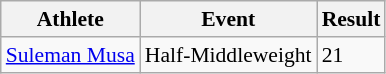<table class=wikitable style=font-size:90%>
<tr>
<th>Athlete</th>
<th>Event</th>
<th>Result</th>
</tr>
<tr>
<td><a href='#'>Suleman Musa</a></td>
<td>Half-Middleweight</td>
<td>21</td>
</tr>
</table>
